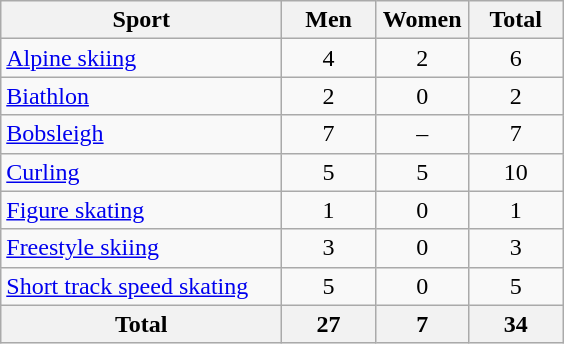<table class="wikitable sortable" style="text-align:center;">
<tr>
<th width=180>Sport</th>
<th width=55>Men</th>
<th width=55>Women</th>
<th width=55>Total</th>
</tr>
<tr>
<td align=left><a href='#'>Alpine skiing</a></td>
<td>4</td>
<td>2</td>
<td>6</td>
</tr>
<tr>
<td align=left><a href='#'>Biathlon</a></td>
<td>2</td>
<td>0</td>
<td>2</td>
</tr>
<tr>
<td align=left><a href='#'>Bobsleigh</a></td>
<td>7</td>
<td>–</td>
<td>7</td>
</tr>
<tr>
<td align=left><a href='#'>Curling</a></td>
<td>5</td>
<td>5</td>
<td>10</td>
</tr>
<tr>
<td align=left><a href='#'>Figure skating</a></td>
<td>1</td>
<td>0</td>
<td>1</td>
</tr>
<tr>
<td align=left><a href='#'>Freestyle skiing</a></td>
<td>3</td>
<td>0</td>
<td>3</td>
</tr>
<tr>
<td align=left><a href='#'>Short track speed skating</a></td>
<td>5</td>
<td>0</td>
<td>5</td>
</tr>
<tr>
<th>Total</th>
<th>27</th>
<th>7</th>
<th>34</th>
</tr>
</table>
